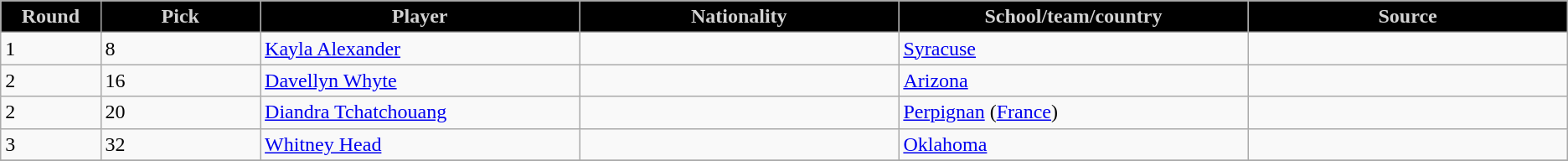<table class="wikitable">
<tr>
<th style="background:#000000; color:#D3D3D3;" width="2%">Round</th>
<th style="background:#000000; color:#D3D3D3;" width="5%">Pick</th>
<th style="background:#000000; color:#D3D3D3;" width="10%">Player</th>
<th style="background:#000000; color:#D3D3D3;" width="10%">Nationality</th>
<th style="background:#000000; color:#D3D3D3;" width="10%">School/team/country</th>
<th style="background:#000000; color:#D3D3D3;" width="10%">Source</th>
</tr>
<tr>
<td>1</td>
<td>8</td>
<td><a href='#'>Kayla Alexander</a></td>
<td></td>
<td><a href='#'>Syracuse</a></td>
<td></td>
</tr>
<tr>
<td>2</td>
<td>16</td>
<td><a href='#'>Davellyn Whyte</a></td>
<td></td>
<td><a href='#'>Arizona</a></td>
<td></td>
</tr>
<tr>
<td>2</td>
<td>20</td>
<td><a href='#'>Diandra Tchatchouang</a></td>
<td></td>
<td><a href='#'>Perpignan</a> (<a href='#'>France</a>)</td>
<td></td>
</tr>
<tr>
<td>3</td>
<td>32</td>
<td><a href='#'>Whitney Head</a></td>
<td></td>
<td><a href='#'>Oklahoma</a></td>
<td></td>
</tr>
<tr>
</tr>
</table>
